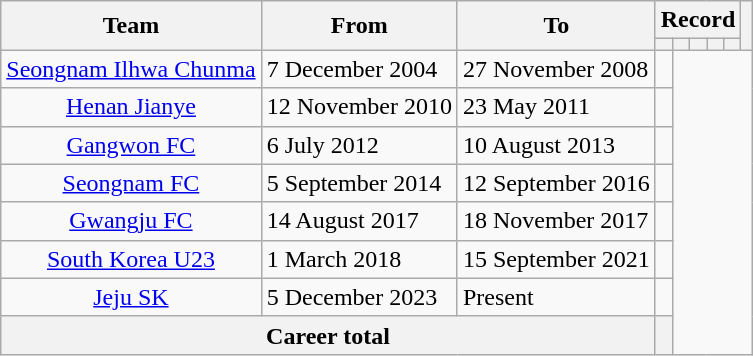<table class="wikitable" style="text-align:center;">
<tr>
<th rowspan=2>Team</th>
<th rowspan=2>From</th>
<th rowspan=2>To</th>
<th colspan=5>Record</th>
<th rowspan=2></th>
</tr>
<tr>
<th></th>
<th></th>
<th></th>
<th></th>
<th></th>
</tr>
<tr>
<td><a href='#'>Seongnam Ilhwa Chunma</a></td>
<td align=left>7 December 2004</td>
<td align=left>27 November 2008<br></td>
<td></td>
</tr>
<tr>
<td><a href='#'>Henan Jianye</a></td>
<td align=left>12 November 2010</td>
<td align=left>23 May 2011<br></td>
<td></td>
</tr>
<tr>
<td><a href='#'>Gangwon FC</a></td>
<td align=left>6 July 2012</td>
<td align=left>10 August 2013<br></td>
<td></td>
</tr>
<tr>
<td><a href='#'>Seongnam FC</a></td>
<td align=left>5 September 2014</td>
<td align=left>12 September 2016<br></td>
<td></td>
</tr>
<tr>
<td><a href='#'>Gwangju FC</a></td>
<td align=left>14 August 2017</td>
<td align=left>18 November 2017<br></td>
<td></td>
</tr>
<tr>
<td><a href='#'>South Korea U23</a></td>
<td align=left>1 March 2018</td>
<td align=left>15 September 2021<br></td>
<td></td>
</tr>
<tr>
<td><a href='#'>Jeju SK</a></td>
<td align=left>5 December 2023</td>
<td align=left>Present<br></td>
<td></td>
</tr>
<tr>
<th colspan=3>Career total<br></th>
<th></th>
</tr>
</table>
